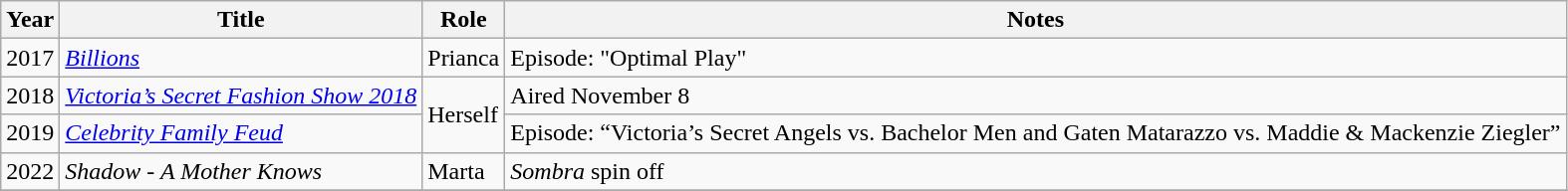<table class="wikitable sortable">
<tr>
<th>Year</th>
<th>Title</th>
<th>Role</th>
<th class="unsortable">Notes</th>
</tr>
<tr>
<td>2017</td>
<td><em><a href='#'>Billions</a></em></td>
<td>Prianca</td>
<td>Episode: "Optimal Play"</td>
</tr>
<tr>
<td>2018</td>
<td><em><a href='#'>Victoria’s Secret Fashion Show 2018</a></em></td>
<td rowspan="2">Herself</td>
<td>Aired November 8</td>
</tr>
<tr>
<td>2019</td>
<td><em><a href='#'>Celebrity Family Feud</a></em></td>
<td>Episode: “Victoria’s Secret Angels vs. Bachelor Men and Gaten Matarazzo vs. Maddie & Mackenzie Ziegler”</td>
</tr>
<tr>
<td>2022</td>
<td><em>Shadow - A Mother Knows</em></td>
<td>Marta</td>
<td><em>Sombra</em> spin off</td>
</tr>
<tr>
</tr>
</table>
